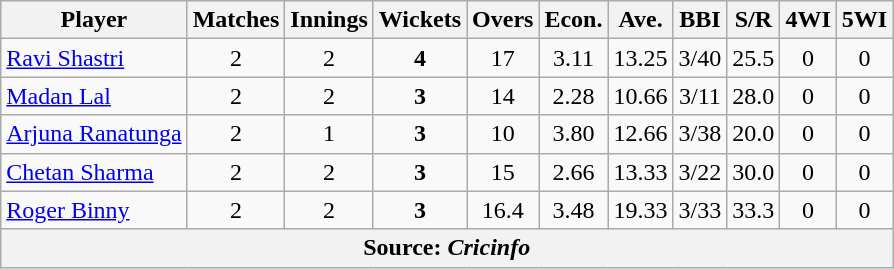<table class="wikitable" style="text-align: center;">
<tr>
<th>Player</th>
<th>Matches</th>
<th>Innings</th>
<th>Wickets</th>
<th>Overs</th>
<th>Econ.</th>
<th>Ave.</th>
<th>BBI</th>
<th>S/R</th>
<th>4WI</th>
<th>5WI</th>
</tr>
<tr>
<td style="text-align:left"> <a href='#'>Ravi Shastri</a></td>
<td>2</td>
<td>2</td>
<td><strong>4</strong></td>
<td>17</td>
<td>3.11</td>
<td>13.25</td>
<td>3/40</td>
<td>25.5</td>
<td>0</td>
<td>0</td>
</tr>
<tr>
<td style="text-align:left"> <a href='#'>Madan Lal</a></td>
<td>2</td>
<td>2</td>
<td><strong>3</strong></td>
<td>14</td>
<td>2.28</td>
<td>10.66</td>
<td>3/11</td>
<td>28.0</td>
<td>0</td>
<td>0</td>
</tr>
<tr>
<td style="text-align:left"> <a href='#'>Arjuna Ranatunga</a></td>
<td>2</td>
<td>1</td>
<td><strong>3</strong></td>
<td>10</td>
<td>3.80</td>
<td>12.66</td>
<td>3/38</td>
<td>20.0</td>
<td>0</td>
<td>0</td>
</tr>
<tr>
<td style="text-align:left"> <a href='#'>Chetan Sharma</a></td>
<td>2</td>
<td>2</td>
<td><strong>3</strong></td>
<td>15</td>
<td>2.66</td>
<td>13.33</td>
<td>3/22</td>
<td>30.0</td>
<td>0</td>
<td>0</td>
</tr>
<tr>
<td style="text-align:left"> <a href='#'>Roger Binny</a></td>
<td>2</td>
<td>2</td>
<td><strong>3</strong></td>
<td>16.4</td>
<td>3.48</td>
<td>19.33</td>
<td>3/33</td>
<td>33.3</td>
<td>0</td>
<td>0</td>
</tr>
<tr>
<th colspan="11">Source: <em>Cricinfo</em></th>
</tr>
</table>
